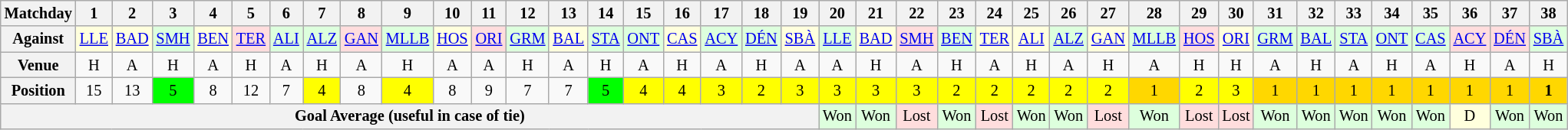<table class="wikitable" style="font-size: 85%">
<tr>
<th>Matchday</th>
<th>1</th>
<th>2</th>
<th>3</th>
<th>4</th>
<th>5</th>
<th>6</th>
<th>7</th>
<th>8</th>
<th>9</th>
<th>10</th>
<th>11</th>
<th>12</th>
<th>13</th>
<th>14</th>
<th>15</th>
<th>16</th>
<th>17</th>
<th>18</th>
<th>19</th>
<th>20</th>
<th>21</th>
<th>22</th>
<th>23</th>
<th>24</th>
<th>25</th>
<th>26</th>
<th>27</th>
<th>28</th>
<th>29</th>
<th>30</th>
<th>31</th>
<th>32</th>
<th>33</th>
<th>34</th>
<th>35</th>
<th>36</th>
<th>37</th>
<th>38</th>
</tr>
<tr>
<th>Against</th>
<td align="center" bgcolor="#ffffdd"><a href='#'>LLE</a></td>
<td align="center" bgcolor="#ffffdd"><a href='#'>BAD</a></td>
<td align="center" bgcolor="#ddffdd"><a href='#'>SMH</a></td>
<td align="center" bgcolor="#ffffdd"><a href='#'>BEN</a></td>
<td align="center" bgcolor="#ffdddd"><a href='#'>TER</a></td>
<td align="center" bgcolor="#ddffdd"><a href='#'>ALI</a></td>
<td align="center" bgcolor="#ddffdd"><a href='#'>ALZ</a></td>
<td align="center" bgcolor="#ffdddd"><a href='#'>GAN</a></td>
<td align="center" bgcolor="#ddffdd"><a href='#'>MLLB</a></td>
<td align="center" bgcolor="#ffffdd"><a href='#'>HOS</a></td>
<td align="center" bgcolor="#ffdddd"><a href='#'>ORI</a></td>
<td align="center" bgcolor="#ddffdd"><a href='#'>GRM</a></td>
<td align="center" bgcolor="#ffffdd"><a href='#'>BAL</a></td>
<td align="center" bgcolor="#ddffdd"><a href='#'>STA</a></td>
<td align="center" bgcolor="#ddffdd"><a href='#'>ONT</a></td>
<td align="center" bgcolor="#ffffdd"><a href='#'>CAS</a></td>
<td align="center" bgcolor="#ddffdd"><a href='#'>ACY</a></td>
<td align="center" bgcolor="#ddffdd"><a href='#'>DÉN</a></td>
<td align="center" bgcolor="#ffffdd"><a href='#'>SBÀ</a></td>
<td align="center" bgcolor="#ddffdd"><a href='#'>LLE</a></td>
<td align="center" bgcolor="#ffffdd"><a href='#'>BAD</a></td>
<td align="center" bgcolor="#ffdddd"><a href='#'>SMH</a></td>
<td align="center" bgcolor="#ddffdd"><a href='#'>BEN</a></td>
<td align="center" bgcolor="#ffffdd"><a href='#'>TER</a></td>
<td align="center" bgcolor="#ffffdd"><a href='#'>ALI</a></td>
<td align="center" bgcolor="#ddffdd"><a href='#'>ALZ</a></td>
<td align="center" bgcolor="#ffffdd"><a href='#'>GAN</a></td>
<td align="center" bgcolor="#ddffdd"><a href='#'>MLLB</a></td>
<td align="center" bgcolor="#ffdddd"><a href='#'>HOS</a></td>
<td align="center" bgcolor="#ffffdd"><a href='#'>ORI</a></td>
<td align="center" bgcolor="#ddffdd"><a href='#'>GRM</a></td>
<td align="center" bgcolor="#ddffdd"><a href='#'>BAL</a></td>
<td align="center" bgcolor="#ddffdd"><a href='#'>STA</a></td>
<td align="center" bgcolor="#ddffdd"><a href='#'>ONT</a></td>
<td align="center" bgcolor="#ddffdd"><a href='#'>CAS</a></td>
<td align="center" bgcolor="#ffdddd"><a href='#'>ACY</a></td>
<td align="center" bgcolor="#ffdddd"><a href='#'>DÉN</a></td>
<td align="center" bgcolor="#ddffdd"><a href='#'>SBÀ</a></td>
</tr>
<tr>
<th>Venue</th>
<td align="center">H</td>
<td align="center">A</td>
<td align="center">H</td>
<td align="center">A</td>
<td align="center">H</td>
<td align="center">A</td>
<td align="center">H</td>
<td align="center">A</td>
<td align="center">H</td>
<td align="center">A</td>
<td align="center">A</td>
<td align="center">H</td>
<td align="center">A</td>
<td align="center">H</td>
<td align="center">A</td>
<td align="center">H</td>
<td align="center">A</td>
<td align="center">H</td>
<td align="center">A</td>
<td align="center">A</td>
<td align="center">H</td>
<td align="center">A</td>
<td align="center">H</td>
<td align="center">A</td>
<td align="center">H</td>
<td align="center">A</td>
<td align="center">H</td>
<td align="center">A</td>
<td align="center">H</td>
<td align="center">H</td>
<td align="center">A</td>
<td align="center">H</td>
<td align="center">A</td>
<td align="center">H</td>
<td align="center">A</td>
<td align="center">H</td>
<td align="center">A</td>
<td align="center">H</td>
</tr>
<tr>
<th>Position</th>
<td align="center">15</td>
<td align="center">13</td>
<td align="center" bgcolor="#00FF00">5</td>
<td align="center">8</td>
<td align="center">12</td>
<td align="center">7</td>
<td align="center" bgcolor="#FFFF00">4</td>
<td align="center">8</td>
<td align="center" bgcolor="#FFFF00">4</td>
<td align="center">8</td>
<td align="center">9</td>
<td align="center">7</td>
<td align="center">7</td>
<td align="center" bgcolor="#00FF00">5</td>
<td align="center" bgcolor="#FFFF00">4</td>
<td align="center" bgcolor="#FFFF00">4</td>
<td align="center" bgcolor="#FFFF00">3</td>
<td align="center" bgcolor="#FFFF00">2</td>
<td align="center" bgcolor="#FFFF00">3</td>
<td align="center" bgcolor="#FFFF00">3</td>
<td align="center" bgcolor="#FFFF00">3</td>
<td align="center" bgcolor="#FFFF00">3</td>
<td align="center" bgcolor="#FFFF00">2</td>
<td align="center" bgcolor="#FFFF00">2</td>
<td align="center" bgcolor="#FFFF00">2</td>
<td align="center" bgcolor="#FFFF00">2</td>
<td align="center" bgcolor="#FFFF00">2</td>
<td align="center" bgcolor="gold">1</td>
<td align="center" bgcolor="#FFFF00">2</td>
<td align="center" bgcolor="#FFFF00">3</td>
<td align="center" bgcolor="gold">1</td>
<td align="center" bgcolor="gold">1</td>
<td align="center" bgcolor="gold">1</td>
<td align="center" bgcolor="gold">1</td>
<td align="center" bgcolor="gold">1</td>
<td align="center" bgcolor="gold">1</td>
<td align="center" bgcolor="gold">1</td>
<td align="center" bgcolor="gold"><strong>1</strong></td>
</tr>
<tr>
<th colspan="20">Goal Average (useful in case of tie)</th>
<td align="center" bgcolor="#ddffdd">Won</td>
<td align="center" bgcolor="#ddffdd">Won</td>
<td align="center" bgcolor="#ffdddd">Lost</td>
<td align="center" bgcolor="#ddffdd">Won</td>
<td align="center" bgcolor="#ffdddd">Lost</td>
<td align="center" bgcolor="#ddffdd">Won</td>
<td align="center" bgcolor="#ddffdd">Won</td>
<td align="center" bgcolor="#ffdddd">Lost</td>
<td align="center" bgcolor="#ddffdd">Won</td>
<td align="center" bgcolor="#ffdddd">Lost</td>
<td align="center" bgcolor="#ffdddd">Lost</td>
<td align="center" bgcolor="#ddffdd">Won</td>
<td align="center" bgcolor="#ddffdd">Won</td>
<td align="center" bgcolor="#ddffdd">Won</td>
<td align="center" bgcolor="#ddffdd">Won</td>
<td align="center" bgcolor="#ddffdd">Won</td>
<td align="center" bgcolor="#ffffdd">D</td>
<td align="center" bgcolor="#ddffdd">Won</td>
<td align="center" bgcolor="#ddffdd">Won</td>
</tr>
</table>
